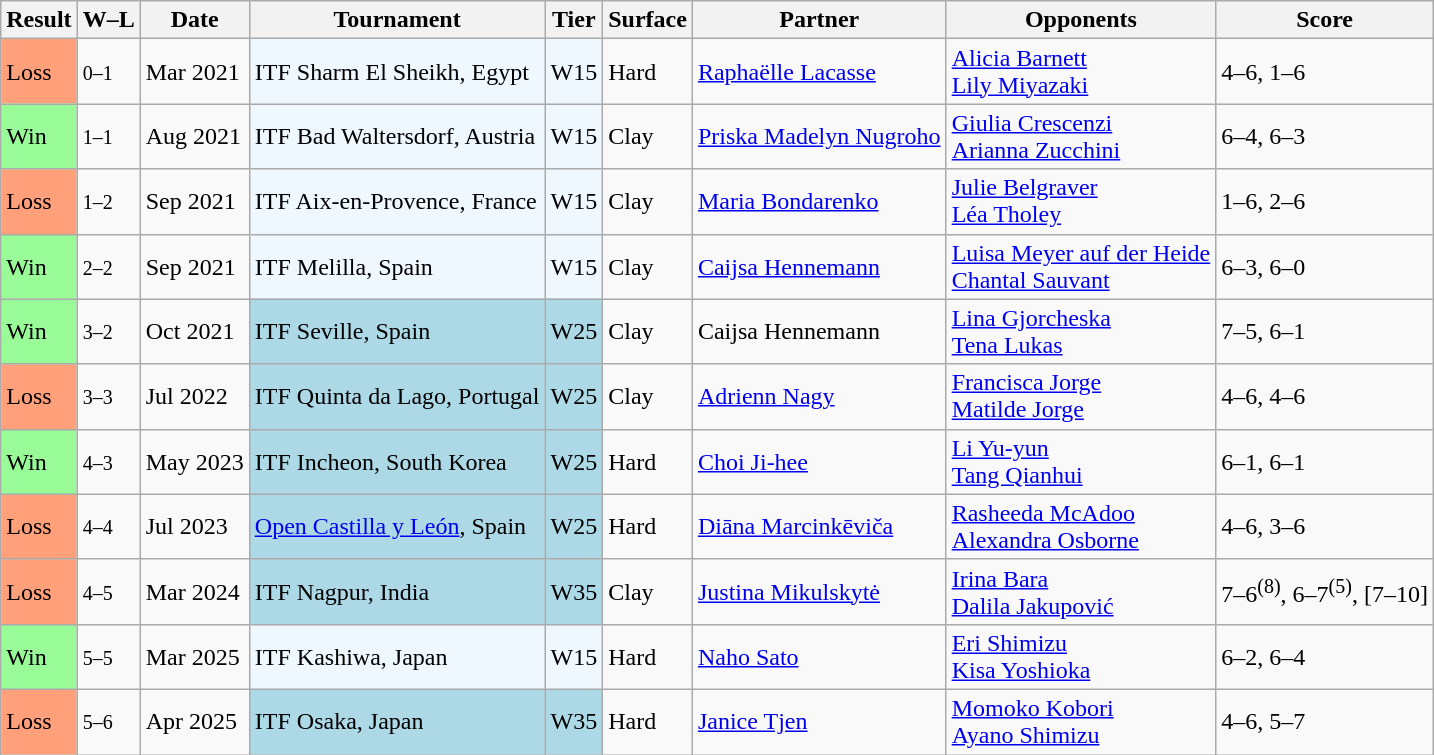<table class="sortable wikitable">
<tr>
<th>Result</th>
<th class="unsortable">W–L</th>
<th>Date</th>
<th>Tournament</th>
<th>Tier</th>
<th>Surface</th>
<th>Partner</th>
<th>Opponents</th>
<th class=unsortable>Score</th>
</tr>
<tr>
<td style="background:#ffa07a;">Loss</td>
<td><small>0–1</small></td>
<td>Mar 2021</td>
<td style="background:#f0f8ff;">ITF Sharm El Sheikh, Egypt</td>
<td style="background:#f0f8ff;">W15</td>
<td>Hard</td>
<td> <a href='#'>Raphaëlle Lacasse</a></td>
<td> <a href='#'>Alicia Barnett</a> <br>  <a href='#'>Lily Miyazaki</a></td>
<td>4–6, 1–6</td>
</tr>
<tr>
<td style="background:#98fb98;">Win</td>
<td><small>1–1</small></td>
<td>Aug 2021</td>
<td style="background:#f0f8ff;">ITF Bad Waltersdorf, Austria</td>
<td style="background:#f0f8ff;">W15</td>
<td>Clay</td>
<td> <a href='#'>Priska Madelyn Nugroho</a></td>
<td> <a href='#'>Giulia Crescenzi</a> <br>  <a href='#'>Arianna Zucchini</a></td>
<td>6–4, 6–3</td>
</tr>
<tr>
<td style="background:#ffa07a;">Loss</td>
<td><small>1–2</small></td>
<td>Sep 2021</td>
<td style="background:#f0f8ff;">ITF Aix-en-Provence, France</td>
<td style="background:#f0f8ff;">W15</td>
<td>Clay</td>
<td> <a href='#'>Maria Bondarenko</a></td>
<td> <a href='#'>Julie Belgraver</a> <br>  <a href='#'>Léa Tholey</a></td>
<td>1–6, 2–6</td>
</tr>
<tr>
<td style="background:#98fb98;">Win</td>
<td><small>2–2</small></td>
<td>Sep 2021</td>
<td style="background:#f0f8ff;">ITF Melilla, Spain</td>
<td style="background:#f0f8ff;">W15</td>
<td>Clay</td>
<td> <a href='#'>Caijsa Hennemann</a></td>
<td> <a href='#'>Luisa Meyer auf der Heide</a> <br>  <a href='#'>Chantal Sauvant</a></td>
<td>6–3, 6–0</td>
</tr>
<tr>
<td style="background:#98fb98;">Win</td>
<td><small>3–2</small></td>
<td>Oct 2021</td>
<td style="background:lightblue;">ITF Seville, Spain</td>
<td style="background:lightblue;">W25</td>
<td>Clay</td>
<td> Caijsa Hennemann</td>
<td> <a href='#'>Lina Gjorcheska</a> <br>  <a href='#'>Tena Lukas</a></td>
<td>7–5, 6–1</td>
</tr>
<tr>
<td style="background:#ffa07a;">Loss</td>
<td><small>3–3</small></td>
<td>Jul 2022</td>
<td style="background:lightblue;">ITF Quinta da Lago, Portugal</td>
<td style="background:lightblue;">W25</td>
<td>Clay</td>
<td> <a href='#'>Adrienn Nagy</a></td>
<td> <a href='#'>Francisca Jorge</a> <br>  <a href='#'>Matilde Jorge</a></td>
<td>4–6, 4–6</td>
</tr>
<tr>
<td style="background:#98fb98;">Win</td>
<td><small>4–3</small></td>
<td>May 2023</td>
<td style="background:lightblue;">ITF Incheon, South Korea</td>
<td style="background:lightblue;">W25</td>
<td>Hard</td>
<td> <a href='#'>Choi Ji-hee</a></td>
<td> <a href='#'>Li Yu-yun</a> <br>  <a href='#'>Tang Qianhui</a></td>
<td>6–1, 6–1</td>
</tr>
<tr>
<td style="background:#ffa07a;">Loss</td>
<td><small>4–4</small></td>
<td>Jul 2023</td>
<td style="background:lightblue;"><a href='#'>Open Castilla y León</a>, Spain</td>
<td style="background:lightblue;">W25</td>
<td>Hard</td>
<td> <a href='#'>Diāna Marcinkēviča</a></td>
<td> <a href='#'>Rasheeda McAdoo</a> <br>  <a href='#'>Alexandra Osborne</a></td>
<td>4–6, 3–6</td>
</tr>
<tr>
<td style="background:#ffa07a;">Loss</td>
<td><small>4–5</small></td>
<td>Mar 2024</td>
<td style="background:lightblue;">ITF Nagpur, India</td>
<td style="background:lightblue;">W35</td>
<td>Clay</td>
<td> <a href='#'>Justina Mikulskytė</a></td>
<td> <a href='#'>Irina Bara</a> <br>  <a href='#'>Dalila Jakupović</a></td>
<td>7–6<sup>(8)</sup>, 6–7<sup>(5)</sup>, [7–10]</td>
</tr>
<tr>
<td style="background:#98fb98;">Win</td>
<td><small>5–5</small></td>
<td>Mar 2025</td>
<td style="background:#f0f8ff;">ITF Kashiwa, Japan</td>
<td style="background:#f0f8ff;">W15</td>
<td>Hard</td>
<td> <a href='#'>Naho Sato</a></td>
<td> <a href='#'>Eri Shimizu</a> <br>  <a href='#'>Kisa Yoshioka</a></td>
<td>6–2, 6–4</td>
</tr>
<tr>
<td style="background:#ffa07a;">Loss</td>
<td><small>5–6</small></td>
<td>Apr 2025</td>
<td style="background:lightblue;">ITF Osaka, Japan</td>
<td style="background:lightblue;">W35</td>
<td>Hard</td>
<td> <a href='#'>Janice Tjen</a></td>
<td> <a href='#'>Momoko Kobori</a> <br>  <a href='#'>Ayano Shimizu</a></td>
<td>4–6, 5–7</td>
</tr>
</table>
